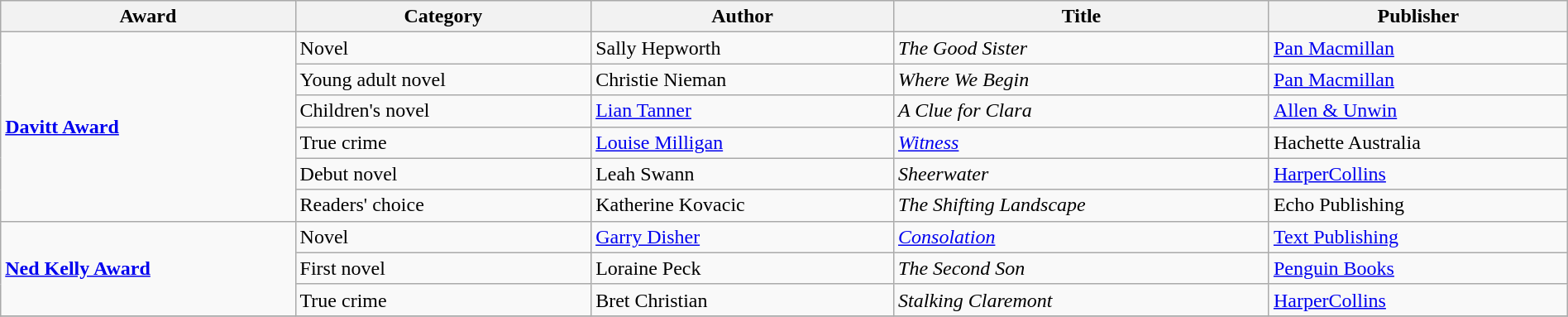<table class="wikitable" width=100%>
<tr>
<th>Award</th>
<th>Category</th>
<th>Author</th>
<th>Title</th>
<th>Publisher</th>
</tr>
<tr>
<td rowspan=6><strong><a href='#'>Davitt Award</a></strong></td>
<td>Novel</td>
<td>Sally Hepworth</td>
<td><em>The Good Sister</em></td>
<td><a href='#'>Pan Macmillan</a></td>
</tr>
<tr>
<td>Young adult novel</td>
<td>Christie Nieman</td>
<td><em>Where We Begin</em></td>
<td><a href='#'>Pan Macmillan</a></td>
</tr>
<tr>
<td>Children's novel</td>
<td><a href='#'>Lian Tanner</a></td>
<td><em>A Clue for Clara</em></td>
<td><a href='#'>Allen & Unwin</a></td>
</tr>
<tr>
<td>True crime</td>
<td><a href='#'>Louise Milligan</a></td>
<td><em><a href='#'>Witness</a></em></td>
<td>Hachette Australia</td>
</tr>
<tr>
<td>Debut novel</td>
<td>Leah Swann</td>
<td><em>Sheerwater</em></td>
<td><a href='#'>HarperCollins</a></td>
</tr>
<tr>
<td>Readers' choice</td>
<td>Katherine Kovacic</td>
<td><em>The Shifting Landscape</em></td>
<td>Echo Publishing</td>
</tr>
<tr>
<td rowspan=3><strong><a href='#'>Ned Kelly Award</a></strong></td>
<td>Novel</td>
<td><a href='#'>Garry Disher</a></td>
<td><em><a href='#'>Consolation</a></em></td>
<td><a href='#'>Text Publishing</a></td>
</tr>
<tr>
<td>First novel</td>
<td>Loraine Peck</td>
<td><em>The Second Son</em></td>
<td><a href='#'>Penguin Books</a></td>
</tr>
<tr>
<td>True crime</td>
<td>Bret Christian</td>
<td><em>Stalking Claremont</em></td>
<td><a href='#'>HarperCollins</a></td>
</tr>
<tr>
</tr>
</table>
